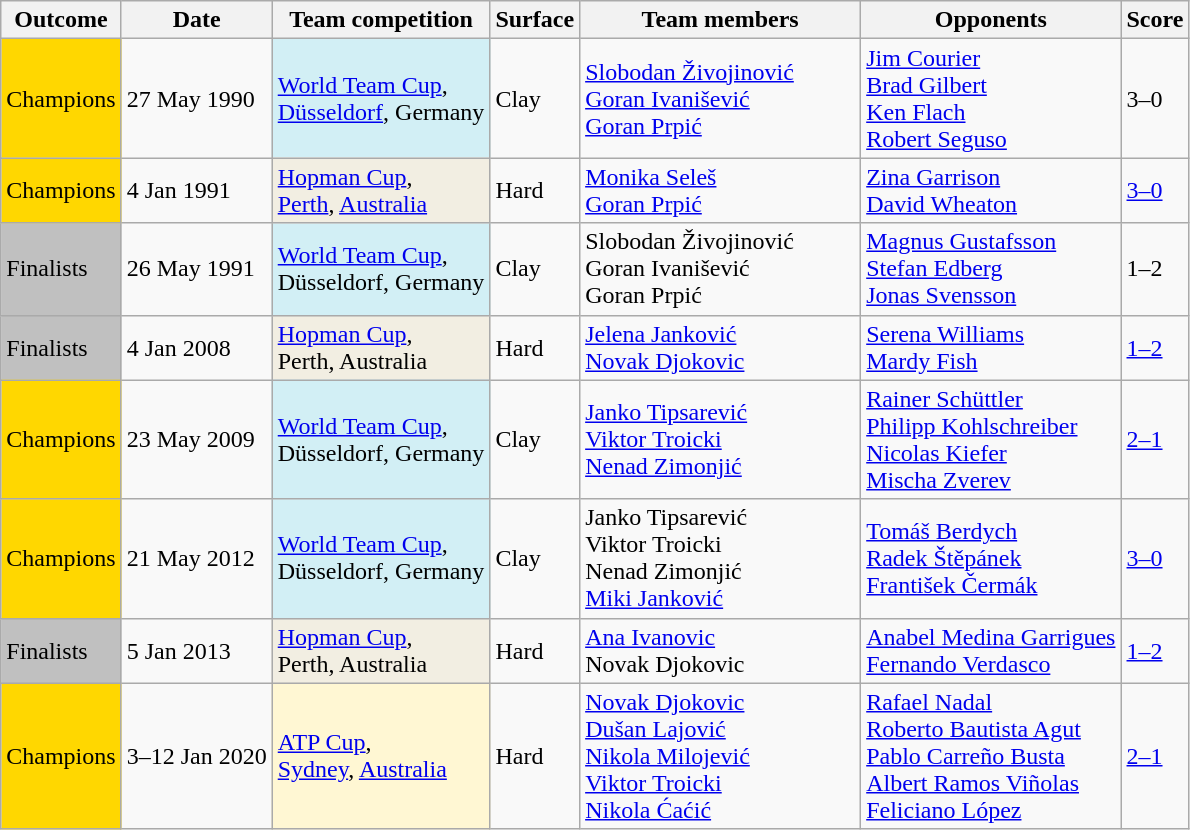<table class="sortable wikitable">
<tr>
<th>Outcome</th>
<th>Date</th>
<th>Team competition</th>
<th>Surface</th>
<th width=180>Team members</th>
<th>Opponents</th>
<th>Score</th>
</tr>
<tr>
<td bgcolor=#FFD700>Champions</td>
<td>27 May 1990</td>
<td bgcolor=#d2eff5><a href='#'>World Team Cup</a>,<br><a href='#'>Düsseldorf</a>, Germany</td>
<td>Clay</td>
<td> <a href='#'>Slobodan Živojinović</a> <br>  <a href='#'>Goran Ivanišević</a> <br>  <a href='#'>Goran Prpić</a></td>
<td> <a href='#'>Jim Courier</a> <br>  <a href='#'>Brad Gilbert</a> <br>  <a href='#'>Ken Flach</a> <br>  <a href='#'>Robert Seguso</a></td>
<td>3–0</td>
</tr>
<tr>
<td bgcolor=#FFD700>Champions</td>
<td>4 Jan 1991</td>
<td bgcolor=#f2eee2><a href='#'>Hopman Cup</a>,<br><a href='#'>Perth</a>, <a href='#'>Australia</a></td>
<td>Hard</td>
<td> <a href='#'>Monika Seleš</a> <br>  <a href='#'>Goran Prpić</a></td>
<td> <a href='#'>Zina Garrison</a> <br>  <a href='#'>David Wheaton</a></td>
<td><a href='#'>3–0</a></td>
</tr>
<tr>
<td bgcolor=silver>Finalists</td>
<td>26 May 1991</td>
<td bgcolor=#d2eff5><a href='#'>World Team Cup</a>,<br>Düsseldorf, Germany</td>
<td>Clay</td>
<td> Slobodan Živojinović <br>  Goran Ivanišević <br>  Goran Prpić</td>
<td> <a href='#'>Magnus Gustafsson</a> <br>  <a href='#'>Stefan Edberg</a> <br>  <a href='#'>Jonas Svensson</a></td>
<td>1–2</td>
</tr>
<tr>
<td bgcolor=silver>Finalists</td>
<td>4 Jan 2008</td>
<td bgcolor=#f2eee2><a href='#'>Hopman Cup</a>,<br>Perth, Australia</td>
<td>Hard</td>
<td> <a href='#'>Jelena Janković</a> <br>  <a href='#'>Novak Djokovic</a></td>
<td> <a href='#'>Serena Williams</a> <br>  <a href='#'>Mardy Fish</a></td>
<td><a href='#'>1–2</a></td>
</tr>
<tr>
<td bgcolor=#FFD700>Champions</td>
<td>23 May 2009</td>
<td bgcolor=#d2eff5><a href='#'>World Team Cup</a>,<br>Düsseldorf, Germany</td>
<td>Clay</td>
<td> <a href='#'>Janko Tipsarević</a> <br>  <a href='#'>Viktor Troicki</a><br> <a href='#'>Nenad Zimonjić</a></td>
<td> <a href='#'>Rainer Schüttler</a><br> <a href='#'>Philipp Kohlschreiber</a><br> <a href='#'>Nicolas Kiefer</a><br>  <a href='#'>Mischa Zverev</a></td>
<td><a href='#'>2–1</a></td>
</tr>
<tr>
<td bgcolor=#FFD700>Champions</td>
<td>21 May 2012</td>
<td bgcolor=#d2eff5><a href='#'>World Team Cup</a>,<br>Düsseldorf, Germany</td>
<td>Clay</td>
<td> Janko Tipsarević <br>  Viktor Troicki<br> Nenad Zimonjić<br> <a href='#'>Miki Janković</a></td>
<td> <a href='#'>Tomáš Berdych</a><br> <a href='#'>Radek Štěpánek</a><br> <a href='#'>František Čermák</a></td>
<td><a href='#'>3–0</a></td>
</tr>
<tr>
<td bgcolor=silver>Finalists</td>
<td>5 Jan 2013</td>
<td bgcolor=#f2eee2><a href='#'>Hopman Cup</a>,<br>Perth, Australia</td>
<td>Hard</td>
<td> <a href='#'>Ana Ivanovic</a> <br>  Novak Djokovic</td>
<td> <a href='#'>Anabel Medina Garrigues</a><br> <a href='#'>Fernando Verdasco</a></td>
<td><a href='#'>1–2</a></td>
</tr>
<tr>
<td bgcolor=#FFD700>Champions</td>
<td>3–12 Jan 2020</td>
<td bgcolor=#fff7d3><a href='#'>ATP Cup</a>,<br><a href='#'>Sydney</a>, <a href='#'>Australia</a></td>
<td>Hard</td>
<td> <a href='#'>Novak Djokovic</a><br> <a href='#'>Dušan Lajović</a><br> <a href='#'>Nikola Milojević</a><br> <a href='#'>Viktor Troicki</a><br> <a href='#'>Nikola Ćaćić</a></td>
<td> <a href='#'>Rafael Nadal</a><br> <a href='#'>Roberto Bautista Agut</a><br> <a href='#'>Pablo Carreño Busta</a><br> <a href='#'>Albert Ramos Viñolas</a><br> <a href='#'>Feliciano López</a></td>
<td><a href='#'>2–1</a></td>
</tr>
</table>
